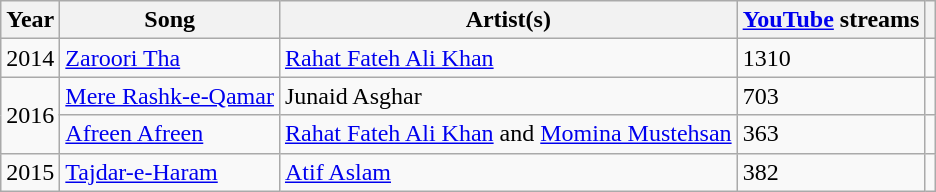<table class="wikitable sortable">
<tr>
<th scope="col">Year</th>
<th scope="col">Song</th>
<th scope="col">Artist(s)</th>
<th scope="col"><a href='#'>YouTube</a> streams </th>
<th scope="col"></th>
</tr>
<tr>
<td>2014</td>
<td><a href='#'>Zaroori Tha</a></td>
<td><a href='#'>Rahat Fateh Ali Khan</a></td>
<td>1310</td>
<td></td>
</tr>
<tr>
<td rowspan="2">2016</td>
<td><a href='#'>Mere Rashk-e-Qamar</a></td>
<td>Junaid Asghar</td>
<td>703</td>
<td></td>
</tr>
<tr>
<td><a href='#'>Afreen Afreen</a></td>
<td><a href='#'>Rahat Fateh Ali Khan</a> and <a href='#'>Momina Mustehsan</a></td>
<td>363</td>
<td></td>
</tr>
<tr>
<td>2015</td>
<td><a href='#'>Tajdar-e-Haram</a></td>
<td><a href='#'>Atif Aslam</a></td>
<td>382</td>
<td></td>
</tr>
</table>
